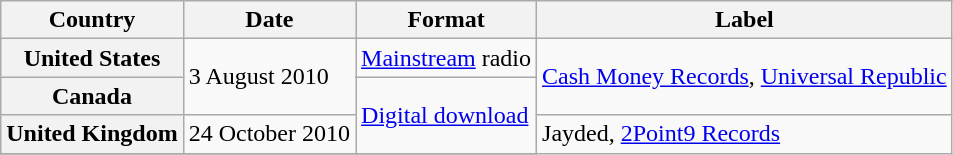<table class="wikitable plainrowheaders">
<tr>
<th scope="col">Country</th>
<th scope="col">Date</th>
<th scope="col">Format</th>
<th scope="col">Label</th>
</tr>
<tr>
<th scope="row" rowspan="2">United States</th>
<td rowspan="3">3 August 2010</td>
<td><a href='#'>Mainstream</a> radio</td>
<td rowspan="3"><a href='#'>Cash Money Records</a>, <a href='#'>Universal Republic</a></td>
</tr>
<tr>
<td rowspan="3"><a href='#'>Digital download</a></td>
</tr>
<tr>
<th scope="row">Canada</th>
</tr>
<tr>
<th scope="row">United Kingdom</th>
<td>24 October 2010</td>
<td rowspan="2">Jayded, <a href='#'>2Point9 Records</a></td>
</tr>
<tr>
</tr>
</table>
